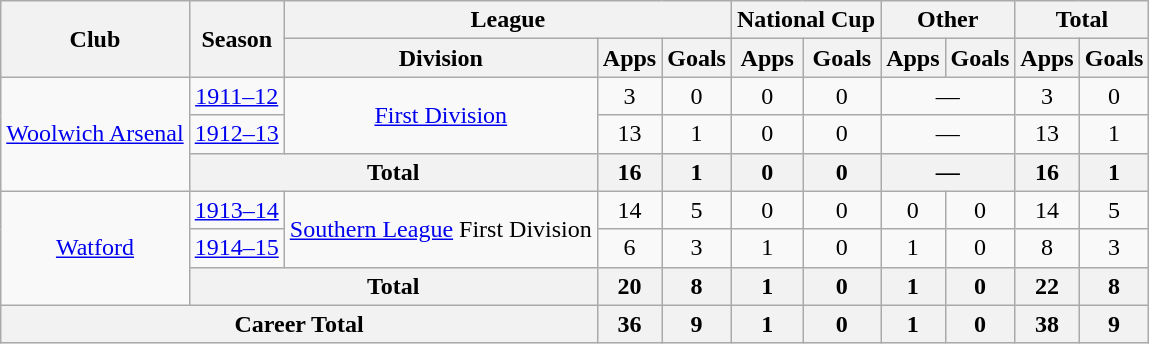<table class="wikitable" style="text-align: center;">
<tr>
<th rowspan="2">Club</th>
<th rowspan="2">Season</th>
<th colspan="3">League</th>
<th colspan="2">National Cup</th>
<th colspan="2">Other</th>
<th colspan="2">Total</th>
</tr>
<tr>
<th>Division</th>
<th>Apps</th>
<th>Goals</th>
<th>Apps</th>
<th>Goals</th>
<th>Apps</th>
<th>Goals</th>
<th>Apps</th>
<th>Goals</th>
</tr>
<tr>
<td rowspan="3"><a href='#'>Woolwich Arsenal</a></td>
<td><a href='#'>1911–12</a></td>
<td rowspan="2"><a href='#'>First Division</a></td>
<td>3</td>
<td>0</td>
<td>0</td>
<td>0</td>
<td colspan="2">—</td>
<td>3</td>
<td>0</td>
</tr>
<tr>
<td><a href='#'>1912–13</a></td>
<td>13</td>
<td>1</td>
<td>0</td>
<td>0</td>
<td colspan="2">—</td>
<td>13</td>
<td>1</td>
</tr>
<tr>
<th colspan="2">Total</th>
<th>16</th>
<th>1</th>
<th>0</th>
<th>0</th>
<th colspan="2">—</th>
<th>16</th>
<th>1</th>
</tr>
<tr>
<td rowspan="3"><a href='#'>Watford</a></td>
<td><a href='#'>1913–14</a></td>
<td rowspan="2"><a href='#'>Southern League</a> First Division</td>
<td>14</td>
<td>5</td>
<td>0</td>
<td>0</td>
<td>0</td>
<td>0</td>
<td>14</td>
<td>5</td>
</tr>
<tr>
<td><a href='#'>1914–15</a></td>
<td>6</td>
<td>3</td>
<td>1</td>
<td>0</td>
<td>1</td>
<td>0</td>
<td>8</td>
<td>3</td>
</tr>
<tr>
<th colspan="2">Total</th>
<th>20</th>
<th>8</th>
<th>1</th>
<th>0</th>
<th>1</th>
<th>0</th>
<th>22</th>
<th>8</th>
</tr>
<tr>
<th colspan="3">Career Total</th>
<th>36</th>
<th>9</th>
<th>1</th>
<th>0</th>
<th>1</th>
<th>0</th>
<th>38</th>
<th>9</th>
</tr>
</table>
